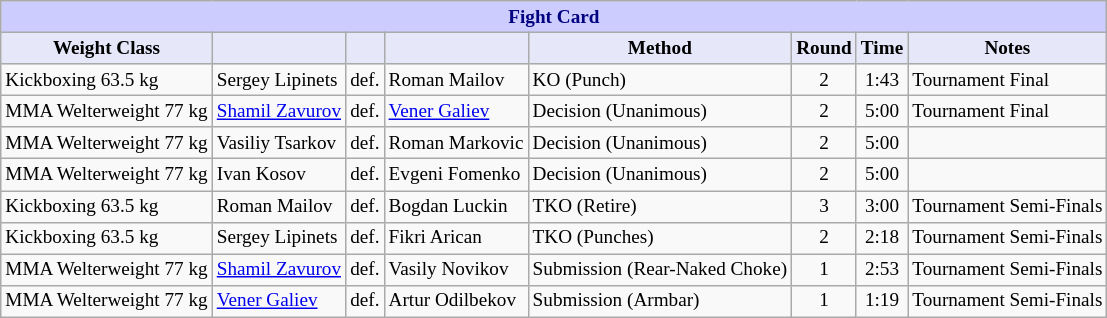<table class="wikitable" style="font-size: 80%;">
<tr>
<th colspan="8" style="background-color: #ccf; color: #000080; text-align: center;"><strong>Fight Card</strong></th>
</tr>
<tr>
<th colspan="1" style="background-color: #E6E8FA; color: #000000; text-align: center;">Weight Class</th>
<th colspan="1" style="background-color: #E6E8FA; color: #000000; text-align: center;"></th>
<th colspan="1" style="background-color: #E6E8FA; color: #000000; text-align: center;"></th>
<th colspan="1" style="background-color: #E6E8FA; color: #000000; text-align: center;"></th>
<th colspan="1" style="background-color: #E6E8FA; color: #000000; text-align: center;">Method</th>
<th colspan="1" style="background-color: #E6E8FA; color: #000000; text-align: center;">Round</th>
<th colspan="1" style="background-color: #E6E8FA; color: #000000; text-align: center;">Time</th>
<th colspan="1" style="background-color: #E6E8FA; color: #000000; text-align: center;">Notes</th>
</tr>
<tr>
<td>Kickboxing 63.5 kg</td>
<td> Sergey Lipinets</td>
<td>def.</td>
<td> Roman Mailov</td>
<td>KO (Punch)</td>
<td align=center>2</td>
<td align=center>1:43</td>
<td>Tournament Final</td>
</tr>
<tr>
<td>MMA Welterweight 77 kg</td>
<td> <a href='#'>Shamil Zavurov</a></td>
<td>def.</td>
<td> <a href='#'>Vener Galiev</a></td>
<td>Decision (Unanimous)</td>
<td align=center>2</td>
<td align=center>5:00</td>
<td>Tournament Final</td>
</tr>
<tr>
<td>MMA Welterweight 77 kg</td>
<td> Vasiliy Tsarkov</td>
<td>def.</td>
<td> Roman Markovic</td>
<td>Decision (Unanimous)</td>
<td align=center>2</td>
<td align=center>5:00</td>
<td></td>
</tr>
<tr>
<td>MMA Welterweight 77 kg</td>
<td> Ivan Kosov</td>
<td>def.</td>
<td> Evgeni Fomenko</td>
<td>Decision (Unanimous)</td>
<td align=center>2</td>
<td align=center>5:00</td>
<td></td>
</tr>
<tr>
<td>Kickboxing 63.5 kg</td>
<td> Roman Mailov</td>
<td>def.</td>
<td> Bogdan Luckin</td>
<td>TKO (Retire)</td>
<td align=center>3</td>
<td align=center>3:00</td>
<td>Tournament Semi-Finals</td>
</tr>
<tr>
<td>Kickboxing 63.5 kg</td>
<td> Sergey Lipinets</td>
<td>def.</td>
<td> Fikri Arican</td>
<td>TKO (Punches)</td>
<td align=center>2</td>
<td align=center>2:18</td>
<td>Tournament Semi-Finals</td>
</tr>
<tr>
<td>MMA Welterweight 77 kg</td>
<td> <a href='#'>Shamil Zavurov</a></td>
<td>def.</td>
<td> Vasily Novikov</td>
<td>Submission (Rear-Naked Choke)</td>
<td align=center>1</td>
<td align=center>2:53</td>
<td>Tournament Semi-Finals</td>
</tr>
<tr>
<td>MMA Welterweight 77 kg</td>
<td> <a href='#'>Vener Galiev</a></td>
<td>def.</td>
<td> Artur Odilbekov</td>
<td>Submission (Armbar)</td>
<td align=center>1</td>
<td align=center>1:19</td>
<td>Tournament Semi-Finals</td>
</tr>
</table>
